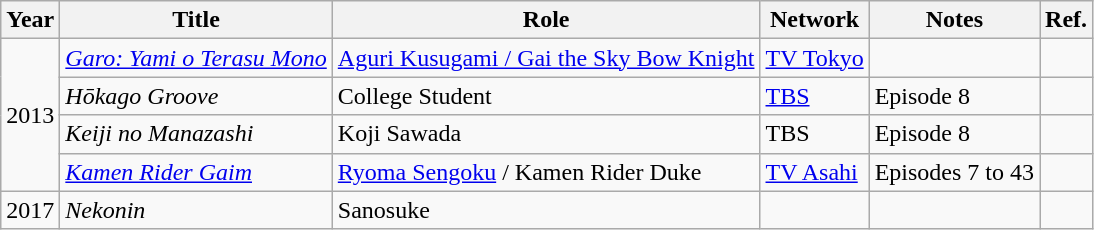<table class="wikitable">
<tr>
<th>Year</th>
<th>Title</th>
<th>Role</th>
<th>Network</th>
<th>Notes</th>
<th>Ref.</th>
</tr>
<tr>
<td rowspan="4">2013</td>
<td><em><a href='#'>Garo: Yami o Terasu Mono</a></em></td>
<td><a href='#'>Aguri Kusugami / Gai the Sky Bow Knight</a></td>
<td><a href='#'>TV Tokyo</a></td>
<td></td>
<td></td>
</tr>
<tr>
<td><em>Hōkago Groove</em></td>
<td>College Student</td>
<td><a href='#'>TBS</a></td>
<td>Episode 8</td>
<td></td>
</tr>
<tr>
<td><em>Keiji no Manazashi</em></td>
<td>Koji Sawada</td>
<td>TBS</td>
<td>Episode 8</td>
<td></td>
</tr>
<tr>
<td><em><a href='#'>Kamen Rider Gaim</a></em></td>
<td><a href='#'>Ryoma Sengoku</a> / Kamen Rider Duke</td>
<td><a href='#'>TV Asahi</a></td>
<td>Episodes 7 to 43</td>
<td></td>
</tr>
<tr>
<td>2017</td>
<td><em>Nekonin</em></td>
<td>Sanosuke</td>
<td></td>
<td></td>
<td></td>
</tr>
</table>
